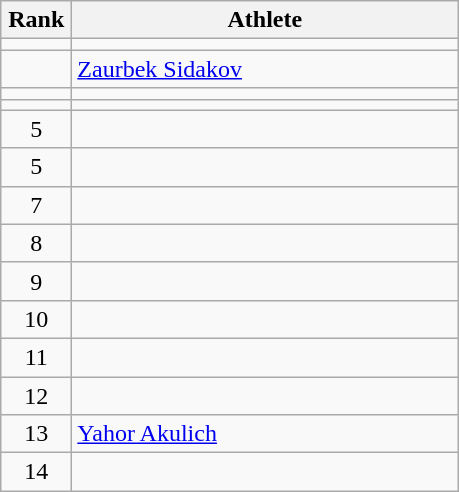<table class="wikitable" style="text-align: center;">
<tr>
<th width=40>Rank</th>
<th width=250>Athlete</th>
</tr>
<tr>
<td></td>
<td align="left"></td>
</tr>
<tr>
<td></td>
<td align="left"> <a href='#'>Zaurbek Sidakov</a> </td>
</tr>
<tr>
<td></td>
<td align="left"></td>
</tr>
<tr>
<td></td>
<td align="left"></td>
</tr>
<tr>
<td>5</td>
<td align="left"></td>
</tr>
<tr>
<td>5</td>
<td align="left"></td>
</tr>
<tr>
<td>7</td>
<td align="left"></td>
</tr>
<tr>
<td>8</td>
<td align="left"></td>
</tr>
<tr>
<td>9</td>
<td align="left"></td>
</tr>
<tr>
<td>10</td>
<td align="left"></td>
</tr>
<tr>
<td>11</td>
<td align="left"></td>
</tr>
<tr>
<td>12</td>
<td align="left"></td>
</tr>
<tr>
<td>13</td>
<td align="left"> <a href='#'>Yahor Akulich</a> </td>
</tr>
<tr>
<td>14</td>
<td align="left"></td>
</tr>
</table>
